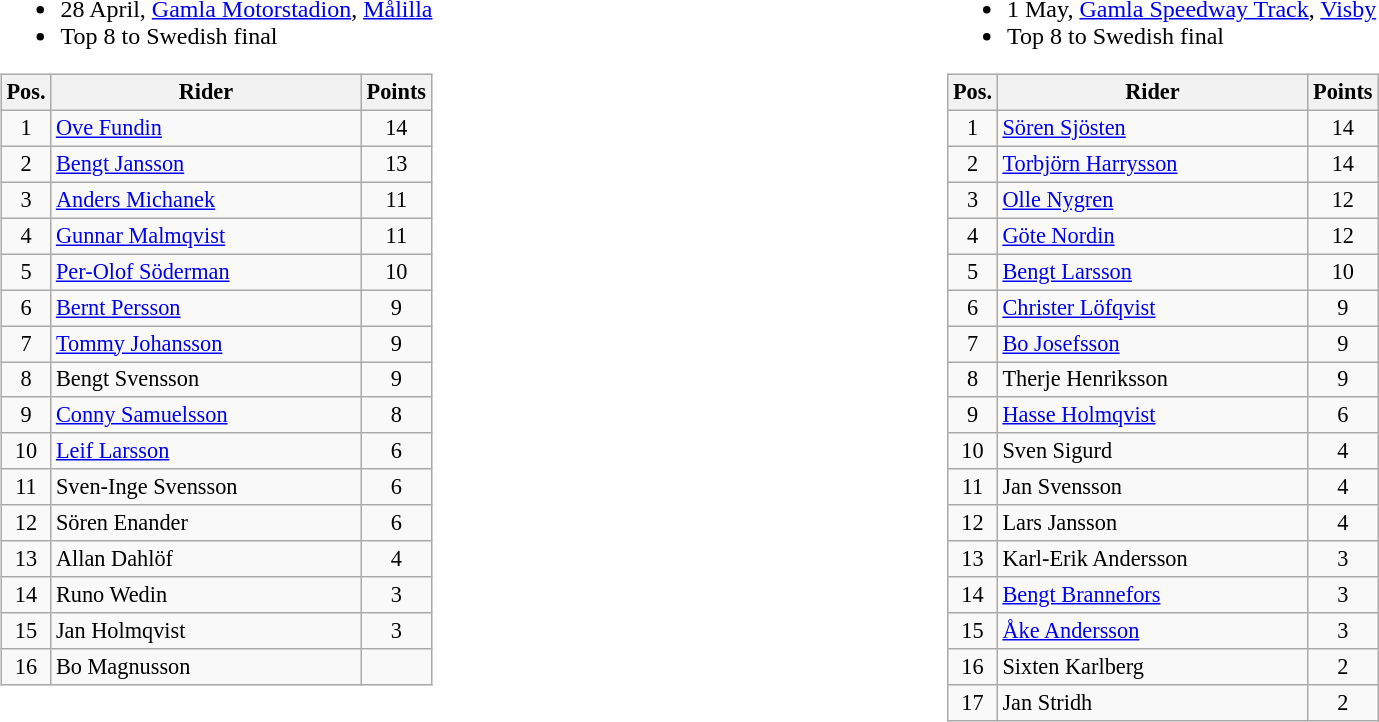<table width=100%>
<tr>
<td width=50% valign=top><br><ul><li>28 April, <a href='#'>Gamla Motorstadion</a>, <a href='#'>Målilla</a></li><li>Top 8 to Swedish final</li></ul><table class=wikitable style="font-size:93%;">
<tr>
<th width=25px>Pos.</th>
<th width=200px>Rider</th>
<th width=40px>Points</th>
</tr>
<tr align=center >
<td>1</td>
<td align=left><a href='#'>Ove Fundin</a></td>
<td>14</td>
</tr>
<tr align=center >
<td>2</td>
<td align=left><a href='#'>Bengt Jansson</a></td>
<td>13</td>
</tr>
<tr align=center >
<td>3</td>
<td align=left><a href='#'>Anders Michanek</a></td>
<td>11</td>
</tr>
<tr align=center >
<td>4</td>
<td align=left><a href='#'>Gunnar Malmqvist</a></td>
<td>11</td>
</tr>
<tr align=center >
<td>5</td>
<td align=left><a href='#'>Per-Olof Söderman</a></td>
<td>10</td>
</tr>
<tr align=center >
<td>6</td>
<td align=left><a href='#'>Bernt Persson</a></td>
<td>9</td>
</tr>
<tr align=center >
<td>7</td>
<td align=left><a href='#'>Tommy Johansson</a></td>
<td>9</td>
</tr>
<tr align=center >
<td>8</td>
<td align=left>Bengt Svensson</td>
<td>9</td>
</tr>
<tr align=center>
<td>9</td>
<td align=left><a href='#'>Conny Samuelsson</a></td>
<td>8</td>
</tr>
<tr align=center>
<td>10</td>
<td align=left><a href='#'>Leif Larsson</a></td>
<td>6</td>
</tr>
<tr align=center>
<td>11</td>
<td align=left>Sven-Inge Svensson</td>
<td>6</td>
</tr>
<tr align=center>
<td>12</td>
<td align=left>Sören Enander</td>
<td>6</td>
</tr>
<tr align=center>
<td>13</td>
<td align=left>Allan Dahlöf</td>
<td>4</td>
</tr>
<tr align=center>
<td>14</td>
<td align=left>Runo Wedin</td>
<td>3</td>
</tr>
<tr align=center>
<td>15</td>
<td align=left>Jan Holmqvist</td>
<td>3</td>
</tr>
<tr align=center>
<td>16</td>
<td align=left>Bo Magnusson</td>
<td 0></td>
</tr>
</table>
</td>
<td width=50% valign=top><br><ul><li>1 May, <a href='#'>Gamla Speedway Track</a>, <a href='#'>Visby</a></li><li>Top 8 to Swedish final</li></ul><table class=wikitable style="font-size:93%;">
<tr>
<th width=25px>Pos.</th>
<th width=200px>Rider</th>
<th width=40px>Points</th>
</tr>
<tr align=center >
<td>1</td>
<td align=left><a href='#'>Sören Sjösten</a></td>
<td>14</td>
</tr>
<tr align=center >
<td>2</td>
<td align=left><a href='#'>Torbjörn Harrysson</a></td>
<td>14</td>
</tr>
<tr align=center >
<td>3</td>
<td align=left><a href='#'>Olle Nygren</a></td>
<td>12</td>
</tr>
<tr align=center >
<td>4</td>
<td align=left><a href='#'>Göte Nordin</a></td>
<td>12</td>
</tr>
<tr align=center >
<td>5</td>
<td align=left><a href='#'>Bengt Larsson</a></td>
<td>10</td>
</tr>
<tr align=center >
<td>6</td>
<td align=left><a href='#'>Christer Löfqvist</a></td>
<td>9</td>
</tr>
<tr align=center >
<td>7</td>
<td align=left><a href='#'>Bo Josefsson</a></td>
<td>9</td>
</tr>
<tr align=center >
<td>8</td>
<td align=left>Therje Henriksson</td>
<td>9</td>
</tr>
<tr align=center>
<td>9</td>
<td align=left><a href='#'>Hasse Holmqvist</a></td>
<td>6</td>
</tr>
<tr align=center>
<td>10</td>
<td align=left>Sven Sigurd</td>
<td>4</td>
</tr>
<tr align=center>
<td>11</td>
<td align=left>Jan Svensson</td>
<td>4</td>
</tr>
<tr align=center>
<td>12</td>
<td align=left>Lars Jansson</td>
<td>4</td>
</tr>
<tr align=center>
<td>13</td>
<td align=left>Karl-Erik Andersson</td>
<td>3</td>
</tr>
<tr align=center>
<td>14</td>
<td align=left><a href='#'>Bengt Brannefors</a></td>
<td>3</td>
</tr>
<tr align=center>
<td>15</td>
<td align=left><a href='#'>Åke Andersson</a></td>
<td>3</td>
</tr>
<tr align=center>
<td>16</td>
<td align=left>Sixten Karlberg</td>
<td>2</td>
</tr>
<tr align=center>
<td>17</td>
<td align=left>Jan Stridh</td>
<td>2</td>
</tr>
</table>
</td>
</tr>
</table>
